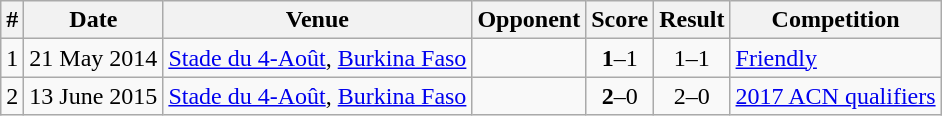<table class="wikitable">
<tr>
<th>#</th>
<th>Date</th>
<th>Venue</th>
<th>Opponent</th>
<th>Score</th>
<th>Result</th>
<th>Competition</th>
</tr>
<tr>
<td>1</td>
<td>21 May 2014</td>
<td><a href='#'>Stade du 4-Août</a>, <a href='#'>Burkina Faso</a></td>
<td></td>
<td align=center><strong>1</strong>–1</td>
<td align=center>1–1</td>
<td><a href='#'>Friendly</a></td>
</tr>
<tr>
<td>2</td>
<td>13 June 2015</td>
<td><a href='#'>Stade du 4-Août</a>, <a href='#'>Burkina Faso</a></td>
<td></td>
<td align=center><strong>2</strong>–0</td>
<td align=center>2–0</td>
<td><a href='#'>2017 ACN qualifiers</a></td>
</tr>
</table>
